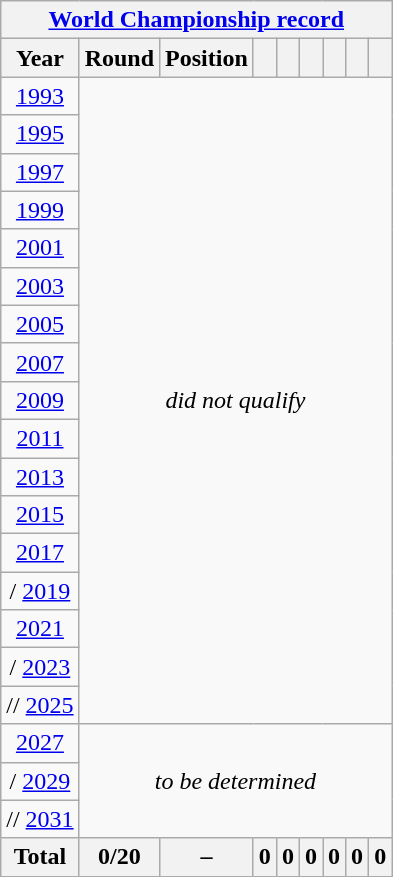<table class="wikitable" style="text-align: center;">
<tr>
<th colspan=9><a href='#'>World Championship record</a></th>
</tr>
<tr>
<th>Year</th>
<th>Round</th>
<th>Position</th>
<th></th>
<th></th>
<th></th>
<th></th>
<th></th>
<th></th>
</tr>
<tr>
<td> <a href='#'>1993</a></td>
<td colspan="8" rowspan="17"><em>did not qualify</em></td>
</tr>
<tr>
<td> <a href='#'>1995</a></td>
</tr>
<tr>
<td> <a href='#'>1997</a></td>
</tr>
<tr>
<td> <a href='#'>1999</a></td>
</tr>
<tr>
<td> <a href='#'>2001</a></td>
</tr>
<tr>
<td> <a href='#'>2003</a></td>
</tr>
<tr>
<td> <a href='#'>2005</a></td>
</tr>
<tr>
<td> <a href='#'>2007</a></td>
</tr>
<tr>
<td> <a href='#'>2009</a></td>
</tr>
<tr>
<td> <a href='#'>2011</a></td>
</tr>
<tr>
<td> <a href='#'>2013</a></td>
</tr>
<tr>
<td> <a href='#'>2015</a></td>
</tr>
<tr>
<td> <a href='#'>2017</a></td>
</tr>
<tr>
<td>/ <a href='#'>2019</a></td>
</tr>
<tr>
<td> <a href='#'>2021</a></td>
</tr>
<tr>
<td>/ <a href='#'>2023</a></td>
</tr>
<tr>
<td>// <a href='#'>2025</a></td>
</tr>
<tr>
<td> <a href='#'>2027</a></td>
<td colspan="8" rowspan="3"><em>to be determined</em></td>
</tr>
<tr>
<td>/ <a href='#'>2029</a></td>
</tr>
<tr>
<td>// <a href='#'>2031</a></td>
</tr>
<tr>
<th>Total</th>
<th>0/20</th>
<th>–</th>
<th>0</th>
<th>0</th>
<th>0</th>
<th>0</th>
<th>0</th>
<th>0</th>
</tr>
</table>
